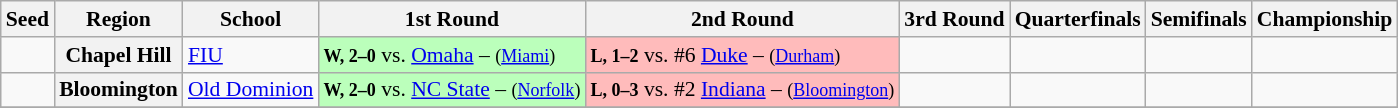<table class="sortable wikitable" style="white-space:nowrap; font-size:90%;">
<tr>
<th>Seed</th>
<th>Region</th>
<th>School</th>
<th>1st Round</th>
<th>2nd Round</th>
<th>3rd Round</th>
<th>Quarterfinals</th>
<th>Semifinals</th>
<th>Championship</th>
</tr>
<tr>
<td></td>
<th>Chapel Hill</th>
<td><a href='#'>FIU</a></td>
<td style="background:#BFB"><small><strong>W, 2–0</strong></small> vs. <a href='#'>Omaha</a> – <small>(<a href='#'>Miami</a>)</small></td>
<td style="background:#FBB"><small><strong>L, 1–2</strong></small> vs. #6 <a href='#'>Duke</a> – <small>(<a href='#'>Durham</a>)</small></td>
<td></td>
<td></td>
<td></td>
<td></td>
</tr>
<tr>
<td></td>
<th>Bloomington</th>
<td><a href='#'>Old Dominion</a></td>
<td style="background:#BFB"><small><strong>W, 2–0</strong></small> vs. <a href='#'>NC State</a> – <small>(<a href='#'>Norfolk</a>)</small></td>
<td style="background:#FBB"><small><strong>L, 0–3</strong></small> vs. #2 <a href='#'>Indiana</a> – <small>(<a href='#'>Bloomington</a>)</small></td>
<td></td>
<td></td>
<td></td>
<td></td>
</tr>
<tr>
</tr>
</table>
